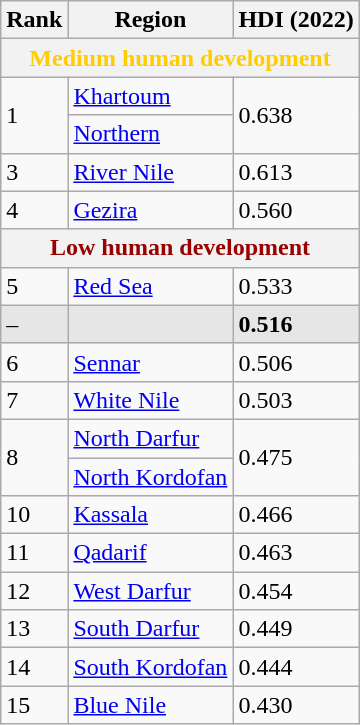<table class="wikitable sortable">
<tr>
<th>Rank</th>
<th>Region</th>
<th>HDI (2022)</th>
</tr>
<tr>
<th style="color:#fc0;" colspan="4">Medium human development</th>
</tr>
<tr>
<td rowspan="2">1</td>
<td><a href='#'>Khartoum</a></td>
<td rowspan="2">0.638</td>
</tr>
<tr>
<td><a href='#'>Northern</a></td>
</tr>
<tr>
<td>3</td>
<td><a href='#'>River Nile</a></td>
<td>0.613</td>
</tr>
<tr>
<td>4</td>
<td><a href='#'>Gezira</a></td>
<td>0.560</td>
</tr>
<tr>
<th style="color:#900;" colspan="4">Low human development</th>
</tr>
<tr>
<td>5</td>
<td><a href='#'>Red Sea</a></td>
<td>0.533</td>
</tr>
<tr style="background:#e6e6e6">
<td>–</td>
<td><strong></strong></td>
<td><strong>0.516</strong></td>
</tr>
<tr>
<td>6</td>
<td><a href='#'>Sennar</a></td>
<td>0.506</td>
</tr>
<tr>
<td>7</td>
<td><a href='#'>White Nile</a></td>
<td>0.503</td>
</tr>
<tr>
<td rowspan="2">8</td>
<td><a href='#'>North Darfur</a></td>
<td rowspan="2">0.475</td>
</tr>
<tr>
<td><a href='#'>North Kordofan</a></td>
</tr>
<tr>
<td>10</td>
<td><a href='#'>Kassala</a></td>
<td>0.466</td>
</tr>
<tr>
<td>11</td>
<td><a href='#'>Qadarif</a></td>
<td>0.463</td>
</tr>
<tr>
<td>12</td>
<td><a href='#'>West Darfur</a></td>
<td>0.454</td>
</tr>
<tr>
<td>13</td>
<td><a href='#'>South Darfur</a></td>
<td>0.449</td>
</tr>
<tr>
<td>14</td>
<td><a href='#'>South Kordofan</a></td>
<td>0.444</td>
</tr>
<tr>
<td>15</td>
<td><a href='#'>Blue Nile</a></td>
<td>0.430</td>
</tr>
</table>
